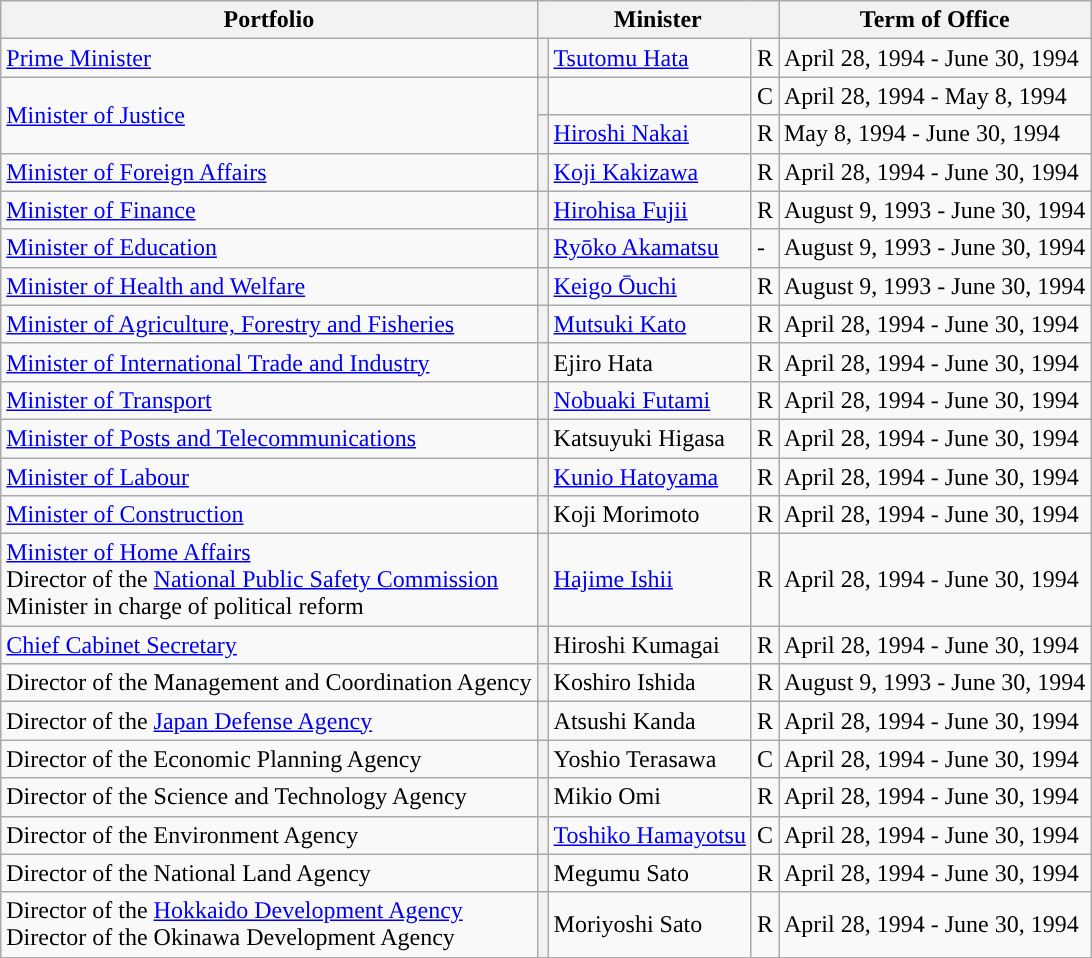<table class="wikitable">
<tr>
<th>Portfolio</th>
<th colspan=3>Minister</th>
<th>Term of Office</th>
</tr>
<tr>
<td><a href='#'>Prime Minister</a></td>
<th style="color:inherit;background-color: "></th>
<td><a href='#'>Tsutomu Hata</a></td>
<td>R</td>
<td>April 28, 1994 - June 30, 1994</td>
</tr>
<tr>
<td rowspan=2><a href='#'>Minister of Justice</a></td>
<th style="color:inherit;background-color: "></th>
<td></td>
<td>C</td>
<td>April 28, 1994 - May 8, 1994</td>
</tr>
<tr>
<th style="color:inherit;background-color: "></th>
<td><a href='#'>Hiroshi Nakai</a></td>
<td>R</td>
<td>May 8, 1994 - June 30, 1994</td>
</tr>
<tr>
<td><a href='#'>Minister of Foreign Affairs</a></td>
<th style="color:inherit;background-color: "></th>
<td><a href='#'>Koji Kakizawa</a></td>
<td>R</td>
<td>April 28, 1994 - June 30, 1994</td>
</tr>
<tr>
<td><a href='#'>Minister of Finance</a></td>
<th style="color:inherit;background-color: "></th>
<td><a href='#'>Hirohisa Fujii</a></td>
<td>R</td>
<td>August 9, 1993 - June 30, 1994</td>
</tr>
<tr>
<td><a href='#'>Minister of Education</a></td>
<th style="color:inherit;background-color: "></th>
<td><a href='#'>Ryōko Akamatsu</a></td>
<td>-</td>
<td>August 9, 1993 - June 30, 1994</td>
</tr>
<tr>
<td><a href='#'>Minister of Health and Welfare</a></td>
<th style="color:inherit;background-color: "></th>
<td><a href='#'>Keigo Ōuchi</a></td>
<td>R</td>
<td>August 9, 1993 - June 30, 1994</td>
</tr>
<tr>
<td><a href='#'>Minister of Agriculture, Forestry and Fisheries</a></td>
<th style="color:inherit;background-color: "></th>
<td><a href='#'>Mutsuki Kato</a></td>
<td>R</td>
<td>April 28, 1994 - June 30, 1994</td>
</tr>
<tr>
<td><a href='#'>Minister of International Trade and Industry</a></td>
<th style="color:inherit;background-color: "></th>
<td>Ejiro Hata</td>
<td>R</td>
<td>April 28, 1994 - June 30, 1994</td>
</tr>
<tr>
<td><a href='#'>Minister of Transport</a></td>
<th style="color:inherit;background-color: "></th>
<td><a href='#'>Nobuaki Futami</a></td>
<td>R</td>
<td>April 28, 1994 - June 30, 1994</td>
</tr>
<tr>
<td><a href='#'>Minister of Posts and Telecommunications</a></td>
<th style="color:inherit;background-color: "></th>
<td>Katsuyuki Higasa</td>
<td>R</td>
<td>April 28, 1994 - June 30, 1994</td>
</tr>
<tr>
<td><a href='#'>Minister of Labour</a></td>
<th style="color:inherit;background-color: "></th>
<td><a href='#'>Kunio Hatoyama</a></td>
<td>R</td>
<td>April 28, 1994 - June 30, 1994</td>
</tr>
<tr>
<td><a href='#'>Minister of Construction</a></td>
<th style="color:inherit;background-color: "></th>
<td>Koji Morimoto</td>
<td>R</td>
<td>April 28, 1994 - June 30, 1994</td>
</tr>
<tr>
<td><a href='#'>Minister of Home Affairs</a> <br>Director of the <a href='#'>National Public Safety Commission</a>  <br>Minister in charge of political reform</td>
<th style="color:inherit;background-color: "></th>
<td><a href='#'>Hajime Ishii</a></td>
<td>R</td>
<td>April 28, 1994 - June 30, 1994</td>
</tr>
<tr>
<td><a href='#'>Chief Cabinet Secretary</a></td>
<th style="color:inherit;background-color: "></th>
<td>Hiroshi Kumagai</td>
<td>R</td>
<td>April 28, 1994 - June 30, 1994</td>
</tr>
<tr>
<td>Director of the Management and Coordination Agency</td>
<th style="color:inherit;background-color: "></th>
<td>Koshiro Ishida</td>
<td>R</td>
<td>August 9, 1993 - June 30, 1994</td>
</tr>
<tr>
<td>Director of the <a href='#'>Japan Defense Agency</a></td>
<th style="color:inherit;background-color: "></th>
<td>Atsushi Kanda</td>
<td>R</td>
<td>April 28, 1994 - June 30, 1994</td>
</tr>
<tr>
<td>Director of the Economic Planning Agency</td>
<th style="color:inherit;background-color: "></th>
<td>Yoshio Terasawa</td>
<td>C</td>
<td>April 28, 1994 - June 30, 1994</td>
</tr>
<tr>
<td>Director of the Science and Technology Agency</td>
<th style="color:inherit;background-color: "></th>
<td>Mikio Omi</td>
<td>R</td>
<td>April 28, 1994 - June 30, 1994</td>
</tr>
<tr>
<td>Director of the Environment Agency</td>
<th style="color:inherit;background-color: "></th>
<td><a href='#'>Toshiko Hamayotsu</a></td>
<td>C</td>
<td>April 28, 1994 - June 30, 1994</td>
</tr>
<tr>
<td>Director of the National Land Agency</td>
<th style="color:inherit;background-color: "></th>
<td>Megumu Sato</td>
<td>R</td>
<td>April 28, 1994 - June 30, 1994</td>
</tr>
<tr>
<td>Director of the <a href='#'>Hokkaido Development Agency</a> <br>Director of the Okinawa Development Agency</td>
<th style="color:inherit;background-color: "></th>
<td>Moriyoshi Sato</td>
<td>R</td>
<td>April 28, 1994 - June 30, 1994</td>
</tr>
</table>
